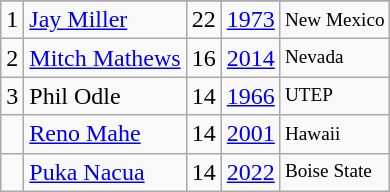<table class="wikitable">
<tr>
</tr>
<tr>
<td>1</td>
<td><a href='#'>Jay Miller</a></td>
<td>22</td>
<td><a href='#'>1973</a></td>
<td style="font-size:80%;">New Mexico</td>
</tr>
<tr>
<td>2</td>
<td><a href='#'>Mitch Mathews</a></td>
<td>16</td>
<td><a href='#'>2014</a></td>
<td style="font-size:80%;">Nevada</td>
</tr>
<tr>
<td>3</td>
<td>Phil Odle</td>
<td>14</td>
<td><a href='#'>1966</a></td>
<td style="font-size:80%;">UTEP</td>
</tr>
<tr>
<td></td>
<td><a href='#'>Reno Mahe</a></td>
<td>14</td>
<td><a href='#'>2001</a></td>
<td style="font-size:80%;">Hawaii</td>
</tr>
<tr>
<td></td>
<td><a href='#'>Puka Nacua</a></td>
<td>14</td>
<td><a href='#'>2022</a></td>
<td style="font-size:80%;">Boise State</td>
</tr>
</table>
